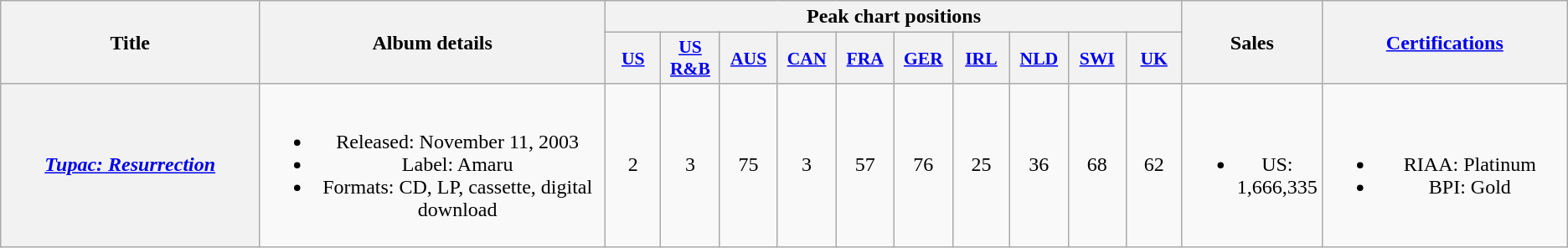<table class="wikitable plainrowheaders" style="text-align:center;">
<tr>
<th scope="col" rowspan="2" style="width:14em;">Title</th>
<th scope="col" rowspan="2" style="width:19em;">Album details</th>
<th scope="col" colspan="10">Peak chart positions</th>
<th scope="col" rowspan="2">Sales</th>
<th scope="col" rowspan="2" style="width:13em;"><a href='#'>Certifications</a></th>
</tr>
<tr>
<th scope="col" style="width:2.9em;font-size:90%;"><a href='#'>US</a><br></th>
<th scope="col" style="width:2.9em;font-size:90%;"><a href='#'>US<br>R&B</a><br></th>
<th scope="col" style="width:2.9em;font-size:90%;"><a href='#'>AUS</a><br></th>
<th scope="col" style="width:2.9em;font-size:90%;"><a href='#'>CAN</a><br></th>
<th scope="col" style="width:2.9em;font-size:90%;"><a href='#'>FRA</a><br></th>
<th scope="col" style="width:2.9em;font-size:90%;"><a href='#'>GER</a><br></th>
<th scope="col" style="width:2.9em;font-size:90%;"><a href='#'>IRL</a><br></th>
<th scope="col" style="width:2.9em;font-size:90%;"><a href='#'>NLD</a><br></th>
<th scope="col" style="width:2.9em;font-size:90%;"><a href='#'>SWI</a><br></th>
<th scope="col" style="width:2.9em;font-size:90%;"><a href='#'>UK</a><br></th>
</tr>
<tr>
<th scope="row"><a href='#'><em>Tupac: Resurrection</em></a><br><span></span></th>
<td><br><ul><li>Released: November 11, 2003</li><li>Label: Amaru</li><li>Formats: CD, LP, cassette, digital download</li></ul></td>
<td>2</td>
<td>3</td>
<td>75</td>
<td>3</td>
<td>57</td>
<td>76</td>
<td>25</td>
<td>36</td>
<td>68</td>
<td>62</td>
<td><br><ul><li>US: 1,666,335</li></ul></td>
<td><br><ul><li>RIAA: Platinum</li><li>BPI: Gold</li></ul></td>
</tr>
</table>
